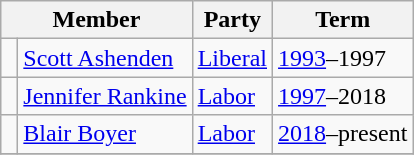<table class="wikitable">
<tr>
<th colspan="2">Member</th>
<th>Party</th>
<th>Term</th>
</tr>
<tr>
<td> </td>
<td><a href='#'>Scott Ashenden</a></td>
<td><a href='#'>Liberal</a></td>
<td><a href='#'>1993</a>–1997</td>
</tr>
<tr>
<td> </td>
<td><a href='#'>Jennifer Rankine</a></td>
<td><a href='#'>Labor</a></td>
<td><a href='#'>1997</a>–2018</td>
</tr>
<tr>
<td> </td>
<td><a href='#'>Blair Boyer</a></td>
<td><a href='#'>Labor</a></td>
<td><a href='#'>2018</a>–present</td>
</tr>
<tr>
</tr>
</table>
